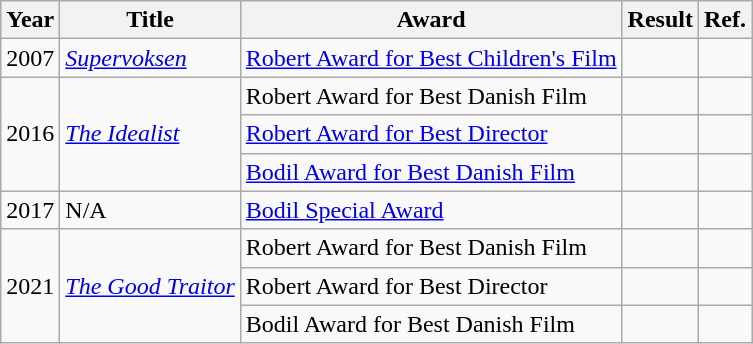<table class="wikitable sortable">
<tr>
<th>Year</th>
<th>Title</th>
<th>Award</th>
<th>Result</th>
<th>Ref.</th>
</tr>
<tr>
<td>2007</td>
<td><em><a href='#'>Supervoksen</a></em></td>
<td><a href='#'>Robert Award for Best Children's Film</a></td>
<td></td>
<td></td>
</tr>
<tr>
<td rowspan=3>2016</td>
<td rowspan=3><em><a href='#'>The Idealist</a></em></td>
<td>Robert Award for Best Danish Film</td>
<td></td>
<td></td>
</tr>
<tr>
<td><a href='#'>Robert Award for Best Director</a></td>
<td></td>
<td></td>
</tr>
<tr>
<td><a href='#'>Bodil Award for Best Danish Film</a></td>
<td></td>
<td></td>
</tr>
<tr>
<td>2017</td>
<td>N/A</td>
<td><a href='#'>Bodil Special Award</a></td>
<td></td>
<td></td>
</tr>
<tr>
<td rowspan=3>2021</td>
<td rowspan=3><em><a href='#'>The Good Traitor</a></em></td>
<td>Robert Award for Best Danish Film</td>
<td></td>
<td></td>
</tr>
<tr>
<td>Robert Award for Best Director</td>
<td></td>
<td></td>
</tr>
<tr>
<td>Bodil Award for Best Danish Film</td>
<td></td>
<td></td>
</tr>
</table>
